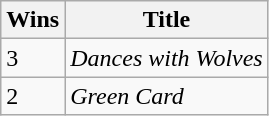<table class="wikitable">
<tr>
<th>Wins</th>
<th>Title</th>
</tr>
<tr>
<td>3</td>
<td><em>Dances with Wolves</em></td>
</tr>
<tr>
<td>2</td>
<td><em>Green Card</em></td>
</tr>
</table>
